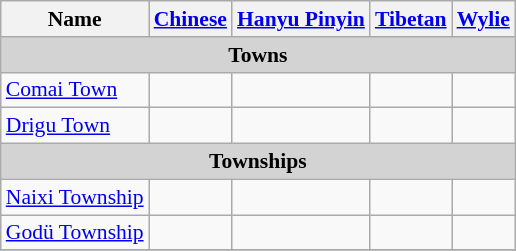<table class="wikitable"  style="font-size:90%;" align=center>
<tr>
<th>Name</th>
<th><a href='#'>Chinese</a></th>
<th><a href='#'>Hanyu Pinyin</a></th>
<th><a href='#'>Tibetan</a></th>
<th><a href='#'>Wylie</a></th>
</tr>
<tr --------->
<td colspan="5"  style="text-align:center; background:#d3d3d3;"><strong>Towns</strong></td>
</tr>
<tr --------->
<td><a href='#'>Comai Town</a></td>
<td></td>
<td></td>
<td></td>
<td></td>
</tr>
<tr>
<td><a href='#'>Drigu Town</a></td>
<td></td>
<td></td>
<td></td>
<td></td>
</tr>
<tr --------->
<td colspan="5"  style="text-align:center; background:#d3d3d3;"><strong>Townships</strong></td>
</tr>
<tr --------->
<td><a href='#'>Naixi Township</a></td>
<td></td>
<td></td>
<td></td>
<td></td>
</tr>
<tr>
<td><a href='#'>Godü Township</a></td>
<td></td>
<td></td>
<td></td>
<td></td>
</tr>
<tr>
</tr>
</table>
